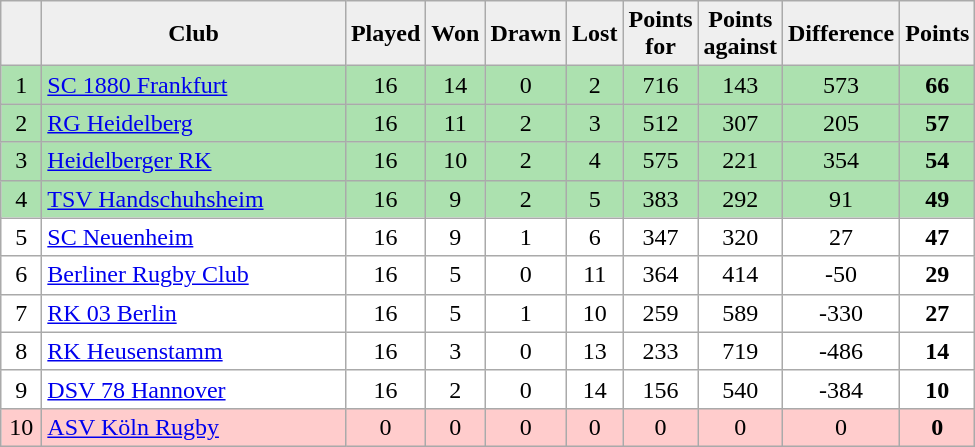<table class="wikitable" style="text-align: center;">
<tr>
<th style="background:#efefef; width:20px;"></th>
<th style="background:#efefef; width:195px;">Club</th>
<th style="background:#efefef; width:20px;">Played</th>
<th style="background:#efefef; width:20px;">Won</th>
<th style="background:#efefef; width:20px;">Drawn</th>
<th style="background:#efefef; width:20px;">Lost</th>
<th style="background:#efefef; width:20px;">Points for</th>
<th style="background:#efefef; width:20px;">Points against</th>
<th style="background:#efefef; width:20px;">Difference</th>
<th style="background:#efefef; width:20px;">Points</th>
</tr>
<tr style="background:#ace1af; text-align:center;">
<td>1</td>
<td align=left><a href='#'>SC 1880 Frankfurt</a></td>
<td>16</td>
<td>14</td>
<td>0</td>
<td>2</td>
<td>716</td>
<td>143</td>
<td>573</td>
<td><strong>66</strong></td>
</tr>
<tr style="background:#ace1af; text-align:center;">
<td>2</td>
<td align=left><a href='#'>RG Heidelberg</a></td>
<td>16</td>
<td>11</td>
<td>2</td>
<td>3</td>
<td>512</td>
<td>307</td>
<td>205</td>
<td><strong>57</strong></td>
</tr>
<tr style="background:#ace1af; text-align:center;">
<td>3</td>
<td align=left><a href='#'>Heidelberger RK</a></td>
<td>16</td>
<td>10</td>
<td>2</td>
<td>4</td>
<td>575</td>
<td>221</td>
<td>354</td>
<td><strong>54</strong></td>
</tr>
<tr style="background:#ace1af; text-align:center;">
<td>4</td>
<td align=left><a href='#'>TSV Handschuhsheim</a></td>
<td>16</td>
<td>9</td>
<td>2</td>
<td>5</td>
<td>383</td>
<td>292</td>
<td>91</td>
<td><strong>49</strong></td>
</tr>
<tr style="background:#fff; text-align:center;">
<td>5</td>
<td align=left><a href='#'>SC Neuenheim</a></td>
<td>16</td>
<td>9</td>
<td>1</td>
<td>6</td>
<td>347</td>
<td>320</td>
<td>27</td>
<td><strong>47</strong></td>
</tr>
<tr style="background:#fff; text-align:center;">
<td>6</td>
<td align=left><a href='#'>Berliner Rugby Club</a></td>
<td>16</td>
<td>5</td>
<td>0</td>
<td>11</td>
<td>364</td>
<td>414</td>
<td>-50</td>
<td><strong>29</strong></td>
</tr>
<tr style="background:#fff; text-align:center;">
<td>7</td>
<td align=left><a href='#'>RK 03 Berlin</a></td>
<td>16</td>
<td>5</td>
<td>1</td>
<td>10</td>
<td>259</td>
<td>589</td>
<td>-330</td>
<td><strong>27</strong></td>
</tr>
<tr style="background:#fff; text-align:center;">
<td>8</td>
<td align=left><a href='#'>RK Heusenstamm</a></td>
<td>16</td>
<td>3</td>
<td>0</td>
<td>13</td>
<td>233</td>
<td>719</td>
<td>-486</td>
<td><strong>14</strong></td>
</tr>
<tr style="background:#fff; text-align:center;">
<td>9</td>
<td align=left><a href='#'>DSV 78 Hannover</a></td>
<td>16</td>
<td>2</td>
<td>0</td>
<td>14</td>
<td>156</td>
<td>540</td>
<td>-384</td>
<td><strong>10</strong></td>
</tr>
<tr style="background:#fcc; text-align:center;">
<td>10</td>
<td align=left><a href='#'>ASV Köln Rugby</a></td>
<td>0</td>
<td>0</td>
<td>0</td>
<td>0</td>
<td>0</td>
<td>0</td>
<td>0</td>
<td><strong>0</strong></td>
</tr>
</table>
